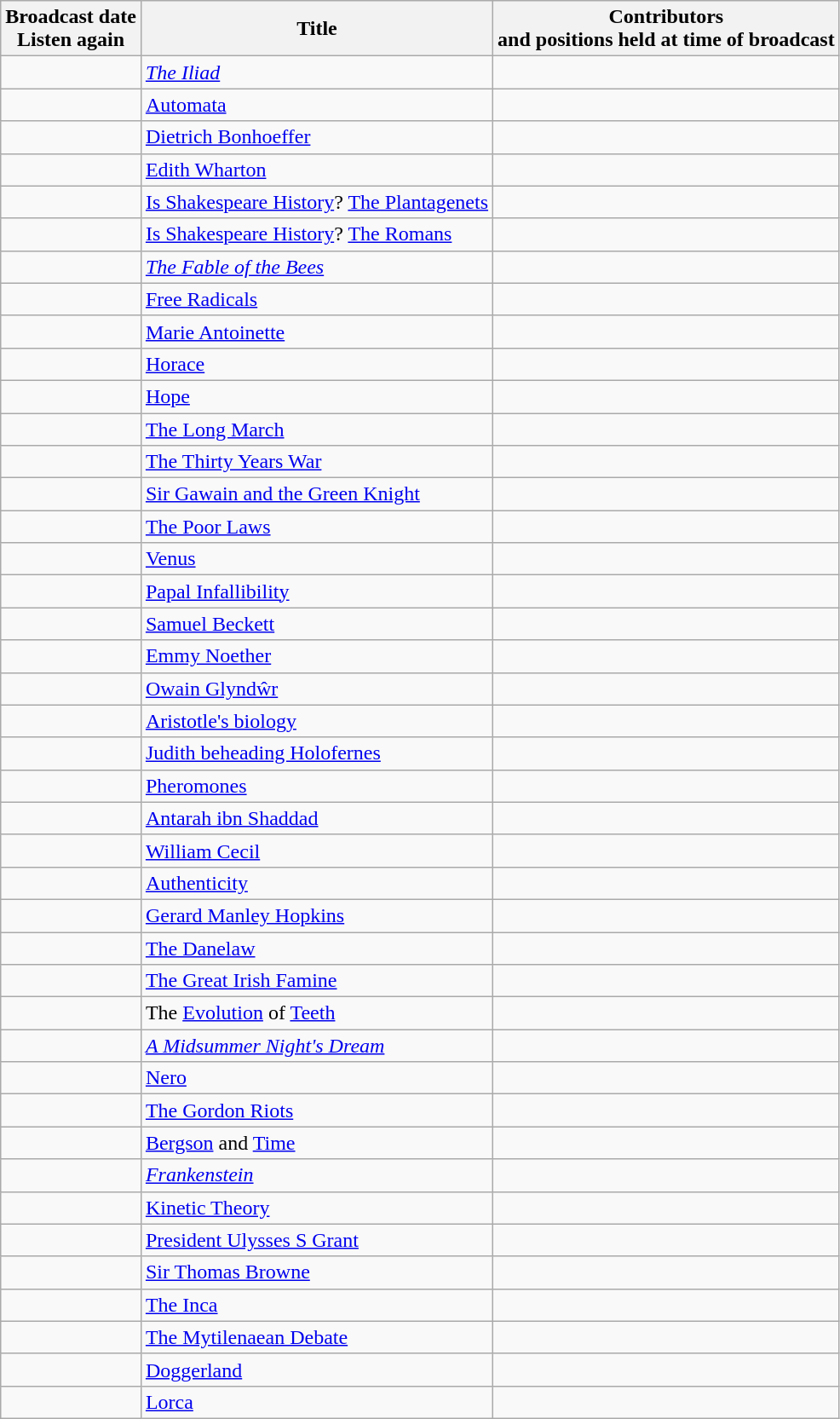<table class="wikitable">
<tr>
<th>Broadcast date <br> Listen again</th>
<th>Title</th>
<th>Contributors <br> and positions held at time of broadcast</th>
</tr>
<tr>
<td></td>
<td><em><a href='#'>The Iliad</a></em></td>
<td></td>
</tr>
<tr>
<td></td>
<td><a href='#'>Automata</a></td>
<td></td>
</tr>
<tr>
<td></td>
<td><a href='#'>Dietrich Bonhoeffer</a></td>
<td></td>
</tr>
<tr>
<td></td>
<td><a href='#'>Edith Wharton</a></td>
<td></td>
</tr>
<tr>
<td></td>
<td><a href='#'>Is Shakespeare History</a>? <a href='#'>The Plantagenets</a></td>
<td></td>
</tr>
<tr>
<td></td>
<td><a href='#'>Is Shakespeare History</a>? <a href='#'>The Romans</a></td>
<td></td>
</tr>
<tr>
<td></td>
<td><em><a href='#'>The Fable of the Bees</a></em></td>
<td></td>
</tr>
<tr>
<td></td>
<td><a href='#'>Free Radicals</a></td>
<td></td>
</tr>
<tr>
<td></td>
<td><a href='#'>Marie Antoinette</a></td>
<td></td>
</tr>
<tr>
<td></td>
<td><a href='#'>Horace</a></td>
<td></td>
</tr>
<tr>
<td></td>
<td><a href='#'>Hope</a></td>
<td></td>
</tr>
<tr>
<td></td>
<td><a href='#'>The Long March</a></td>
<td></td>
</tr>
<tr>
<td></td>
<td><a href='#'>The Thirty Years War</a></td>
<td></td>
</tr>
<tr>
<td></td>
<td><a href='#'>Sir Gawain and the Green Knight</a></td>
<td></td>
</tr>
<tr>
<td></td>
<td><a href='#'>The Poor Laws</a></td>
<td></td>
</tr>
<tr>
<td></td>
<td><a href='#'>Venus</a></td>
<td></td>
</tr>
<tr>
<td></td>
<td><a href='#'>Papal Infallibility</a></td>
<td></td>
</tr>
<tr>
<td></td>
<td><a href='#'>Samuel Beckett</a></td>
<td></td>
</tr>
<tr>
<td></td>
<td><a href='#'>Emmy Noether</a></td>
<td></td>
</tr>
<tr>
<td></td>
<td><a href='#'>Owain Glyndŵr</a></td>
<td></td>
</tr>
<tr>
<td></td>
<td><a href='#'>Aristotle's biology</a></td>
<td></td>
</tr>
<tr>
<td></td>
<td><a href='#'>Judith beheading Holofernes</a></td>
<td></td>
</tr>
<tr>
<td></td>
<td><a href='#'>Pheromones</a></td>
<td></td>
</tr>
<tr>
<td></td>
<td><a href='#'>Antarah ibn Shaddad</a></td>
<td></td>
</tr>
<tr>
<td></td>
<td><a href='#'>William Cecil</a></td>
<td></td>
</tr>
<tr>
<td></td>
<td><a href='#'>Authenticity</a></td>
<td></td>
</tr>
<tr>
<td></td>
<td><a href='#'>Gerard Manley Hopkins</a></td>
<td></td>
</tr>
<tr>
<td></td>
<td><a href='#'>The Danelaw</a></td>
<td></td>
</tr>
<tr>
<td></td>
<td><a href='#'>The Great Irish Famine</a></td>
<td></td>
</tr>
<tr>
<td></td>
<td>The <a href='#'>Evolution</a> of <a href='#'>Teeth</a></td>
<td></td>
</tr>
<tr>
<td></td>
<td><em><a href='#'>A Midsummer Night's Dream</a></em></td>
<td></td>
</tr>
<tr>
<td></td>
<td><a href='#'>Nero</a></td>
<td></td>
</tr>
<tr>
<td></td>
<td><a href='#'>The Gordon Riots</a></td>
<td></td>
</tr>
<tr>
<td></td>
<td><a href='#'>Bergson</a> and <a href='#'>Time</a></td>
<td></td>
</tr>
<tr>
<td></td>
<td><em><a href='#'>Frankenstein</a></em></td>
<td></td>
</tr>
<tr>
<td></td>
<td><a href='#'>Kinetic Theory</a></td>
<td></td>
</tr>
<tr>
<td></td>
<td><a href='#'>President Ulysses S Grant</a></td>
<td></td>
</tr>
<tr>
<td></td>
<td><a href='#'>Sir Thomas Browne</a></td>
<td></td>
</tr>
<tr>
<td></td>
<td><a href='#'>The Inca</a></td>
<td></td>
</tr>
<tr>
<td></td>
<td><a href='#'>The Mytilenaean Debate</a></td>
<td></td>
</tr>
<tr>
<td></td>
<td><a href='#'>Doggerland</a></td>
<td></td>
</tr>
<tr>
<td></td>
<td><a href='#'>Lorca</a></td>
<td></td>
</tr>
</table>
